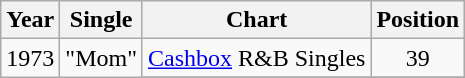<table class="wikitable">
<tr>
<th>Year</th>
<th>Single</th>
<th>Chart</th>
<th>Position</th>
</tr>
<tr>
<td rowspan="4">1973</td>
<td rowspan="2">"Mom"</td>
<td><a href='#'>Cashbox</a> R&B Singles</td>
<td align="center">39</td>
</tr>
<tr>
</tr>
</table>
